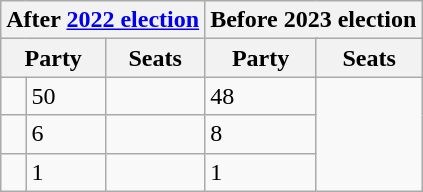<table class="wikitable">
<tr>
<th colspan="3">After <a href='#'>2022 election</a></th>
<th colspan="3">Before 2023 election</th>
</tr>
<tr>
<th colspan="2">Party</th>
<th>Seats</th>
<th colspan="2">Party</th>
<th>Seats</th>
</tr>
<tr>
<td></td>
<td>50</td>
<td></td>
<td>48</td>
</tr>
<tr>
<td></td>
<td>6</td>
<td></td>
<td>8</td>
</tr>
<tr>
<td></td>
<td>1</td>
<td></td>
<td>1</td>
</tr>
</table>
